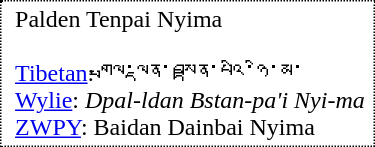<table cellpadding=3px cellspacing=0px style="float:right; background-color: transparent; border:1px dotted #000000; margin:2px" width="250">
<tr>
<td></td>
<td>Palden Tenpai Nyima<br><br><a href='#'>Tibetan</a>: གྤལ་ལྡན་བསྟན་པའི་ཉི་མ་<br>
<a href='#'>Wylie</a>: <em>Dpal-ldan Bstan-pa'i Nyi-ma</em><br>
<a href='#'>ZWPY</a>: Baidan Dainbai Nyima</td>
</tr>
<tr>
</tr>
</table>
